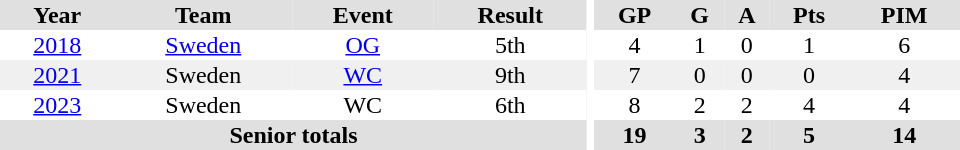<table border="0" cellpadding="1" cellspacing="0" ID="Table3" style="text-align:center; width:40em">
<tr ALIGN="center" bgcolor="#e0e0e0">
<th>Year</th>
<th>Team</th>
<th>Event</th>
<th>Result</th>
<th rowspan="99" bgcolor="#ffffff"></th>
<th>GP</th>
<th>G</th>
<th>A</th>
<th>Pts</th>
<th>PIM</th>
</tr>
<tr>
<td><a href='#'>2018</a></td>
<td><a href='#'>Sweden</a></td>
<td><a href='#'>OG</a></td>
<td>5th</td>
<td>4</td>
<td>1</td>
<td>0</td>
<td>1</td>
<td>6</td>
</tr>
<tr bgcolor="#f0f0f0">
<td><a href='#'>2021</a></td>
<td>Sweden</td>
<td><a href='#'>WC</a></td>
<td>9th</td>
<td>7</td>
<td>0</td>
<td>0</td>
<td>0</td>
<td>4</td>
</tr>
<tr>
<td><a href='#'>2023</a></td>
<td>Sweden</td>
<td>WC</td>
<td>6th</td>
<td>8</td>
<td>2</td>
<td>2</td>
<td>4</td>
<td>4</td>
</tr>
<tr bgcolor="#e0e0e0">
<th colspan="4">Senior totals</th>
<th>19</th>
<th>3</th>
<th>2</th>
<th>5</th>
<th>14</th>
</tr>
</table>
